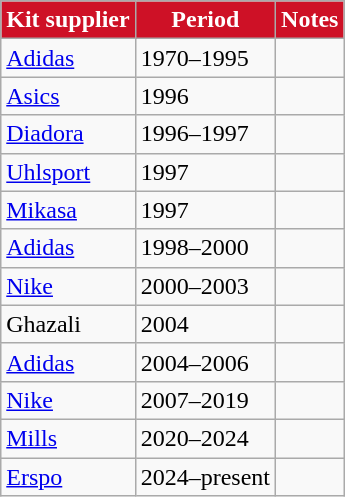<table class="wikitable collapsible">
<tr>
<th style="background: #CE1126; color: #FFFFFF; ">Kit supplier</th>
<th style="background: #CE1126; color: #FFFFFF; ">Period</th>
<th style="background: #CE1126; color: #FFFFFF; ">Notes</th>
</tr>
<tr>
<td align="left"> <a href='#'>Adidas</a></td>
<td>1970–1995</td>
<td></td>
</tr>
<tr>
<td align="left"> <a href='#'>Asics</a></td>
<td>1996</td>
<td></td>
</tr>
<tr>
<td align="left"> <a href='#'>Diadora</a></td>
<td>1996–1997</td>
<td></td>
</tr>
<tr>
<td align="left"> <a href='#'>Uhlsport</a></td>
<td>1997</td>
<td></td>
</tr>
<tr>
<td align="left"> <a href='#'>Mikasa</a></td>
<td>1997</td>
<td></td>
</tr>
<tr>
<td> <a href='#'>Adidas</a></td>
<td>1998–2000</td>
<td></td>
</tr>
<tr>
<td align="left"> <a href='#'>Nike</a></td>
<td>2000–2003</td>
<td></td>
</tr>
<tr>
<td align="left"> Ghazali</td>
<td>2004</td>
<td></td>
</tr>
<tr>
<td> <a href='#'>Adidas</a></td>
<td>2004–2006</td>
<td></td>
</tr>
<tr>
<td> <a href='#'>Nike</a></td>
<td>2007–2019</td>
<td></td>
</tr>
<tr>
<td align="left"> <a href='#'>Mills</a></td>
<td>2020–2024</td>
<td></td>
</tr>
<tr>
<td align="left"> <a href='#'>Erspo</a></td>
<td>2024–present</td>
<td></td>
</tr>
</table>
